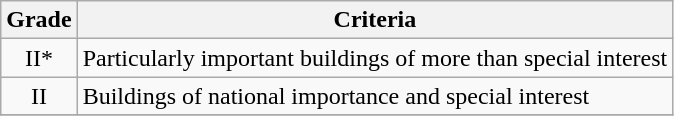<table class="wikitable" border="1">
<tr>
<th>Grade</th>
<th>Criteria</th>
</tr>
<tr>
<td align="center" >II*</td>
<td>Particularly important buildings of more than special interest</td>
</tr>
<tr>
<td align="center" >II</td>
<td>Buildings of national importance and special interest</td>
</tr>
<tr>
</tr>
</table>
